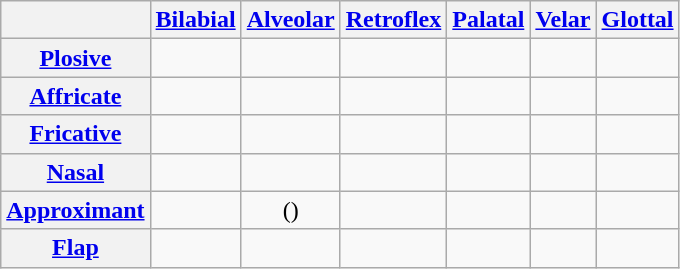<table class="wikitable" style="text-align:center">
<tr>
<th></th>
<th><a href='#'>Bilabial</a></th>
<th><a href='#'>Alveolar</a></th>
<th><a href='#'>Retroflex</a></th>
<th><a href='#'>Palatal</a></th>
<th><a href='#'>Velar</a></th>
<th><a href='#'>Glottal</a></th>
</tr>
<tr>
<th><a href='#'>Plosive</a></th>
<td></td>
<td></td>
<td></td>
<td></td>
<td></td>
<td></td>
</tr>
<tr>
<th><a href='#'>Affricate</a></th>
<td></td>
<td></td>
<td></td>
<td></td>
<td></td>
<td></td>
</tr>
<tr>
<th><a href='#'>Fricative</a></th>
<td></td>
<td></td>
<td></td>
<td></td>
<td></td>
<td></td>
</tr>
<tr>
<th><a href='#'>Nasal</a></th>
<td></td>
<td></td>
<td></td>
<td></td>
<td></td>
<td></td>
</tr>
<tr>
<th><a href='#'>Approximant</a></th>
<td></td>
<td>()</td>
<td></td>
<td></td>
<td></td>
<td></td>
</tr>
<tr>
<th><a href='#'>Flap</a></th>
<td></td>
<td></td>
<td></td>
<td></td>
<td></td>
<td></td>
</tr>
</table>
